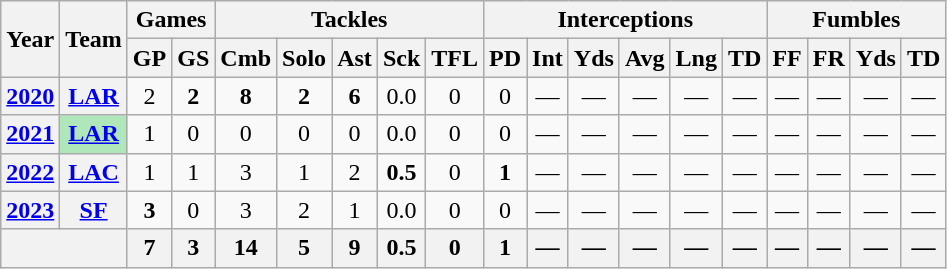<table class="wikitable" style="text-align:center;">
<tr>
<th rowspan="2">Year</th>
<th rowspan="2">Team</th>
<th colspan="2">Games</th>
<th colspan="5">Tackles</th>
<th colspan="6">Interceptions</th>
<th colspan="4">Fumbles</th>
</tr>
<tr>
<th>GP</th>
<th>GS</th>
<th>Cmb</th>
<th>Solo</th>
<th>Ast</th>
<th>Sck</th>
<th>TFL</th>
<th>PD</th>
<th>Int</th>
<th>Yds</th>
<th>Avg</th>
<th>Lng</th>
<th>TD</th>
<th>FF</th>
<th>FR</th>
<th>Yds</th>
<th>TD</th>
</tr>
<tr>
<th><a href='#'>2020</a></th>
<th><a href='#'>LAR</a></th>
<td>2</td>
<td><strong>2</strong></td>
<td><strong>8</strong></td>
<td><strong>2</strong></td>
<td><strong>6</strong></td>
<td>0.0</td>
<td>0</td>
<td>0</td>
<td>—</td>
<td>—</td>
<td>—</td>
<td>—</td>
<td>—</td>
<td>—</td>
<td>—</td>
<td>—</td>
<td>—</td>
</tr>
<tr>
<th><a href='#'>2021</a></th>
<th style="background:#afe6ba"><a href='#'>LAR</a></th>
<td>1</td>
<td>0</td>
<td>0</td>
<td>0</td>
<td>0</td>
<td>0.0</td>
<td>0</td>
<td>0</td>
<td>—</td>
<td>—</td>
<td>—</td>
<td>—</td>
<td>—</td>
<td>—</td>
<td>—</td>
<td>—</td>
<td>—</td>
</tr>
<tr>
<th><a href='#'>2022</a></th>
<th><a href='#'>LAC</a></th>
<td>1</td>
<td>1</td>
<td>3</td>
<td>1</td>
<td>2</td>
<td><strong>0.5</strong></td>
<td>0</td>
<td><strong>1</strong></td>
<td>—</td>
<td>—</td>
<td>—</td>
<td>—</td>
<td>—</td>
<td>—</td>
<td>—</td>
<td>—</td>
<td>—</td>
</tr>
<tr>
<th><a href='#'>2023</a></th>
<th><a href='#'>SF</a></th>
<td><strong>3</strong></td>
<td>0</td>
<td>3</td>
<td>2</td>
<td>1</td>
<td>0.0</td>
<td>0</td>
<td>0</td>
<td>—</td>
<td>—</td>
<td>—</td>
<td>—</td>
<td>—</td>
<td>—</td>
<td>—</td>
<td>—</td>
<td>—</td>
</tr>
<tr>
<th colspan="2"></th>
<th>7</th>
<th>3</th>
<th>14</th>
<th>5</th>
<th>9</th>
<th>0.5</th>
<th>0</th>
<th>1</th>
<th>—</th>
<th>—</th>
<th>—</th>
<th>—</th>
<th>—</th>
<th>—</th>
<th>—</th>
<th>—</th>
<th>—</th>
</tr>
</table>
